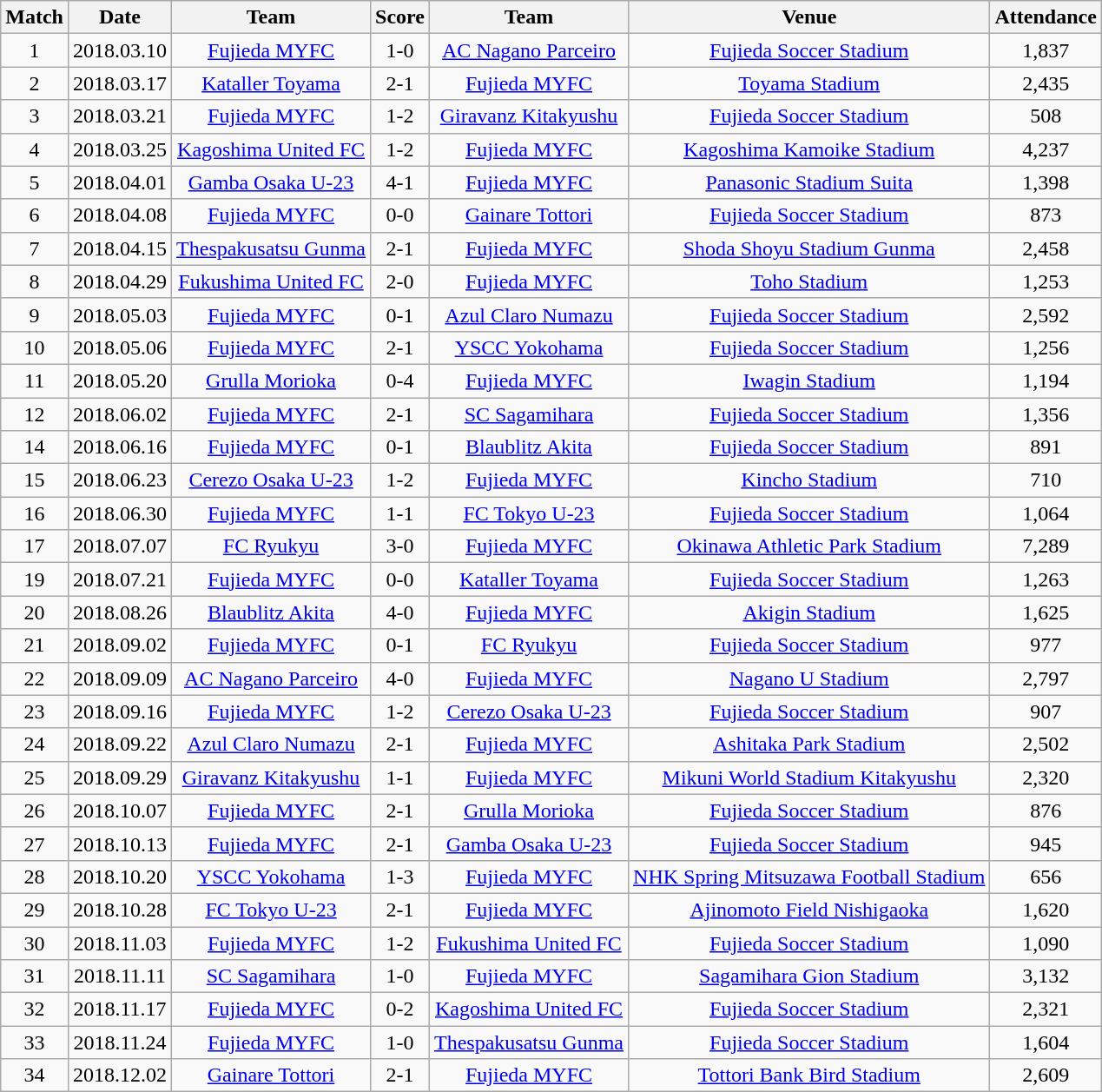<table class="wikitable" style="text-align:center;">
<tr>
<th>Match</th>
<th>Date</th>
<th>Team</th>
<th>Score</th>
<th>Team</th>
<th>Venue</th>
<th>Attendance</th>
</tr>
<tr>
<td>1</td>
<td>2018.03.10</td>
<td><a href='#'>Fujieda MYFC</a></td>
<td>1-0</td>
<td><a href='#'>AC Nagano Parceiro</a></td>
<td><a href='#'>Fujieda Soccer Stadium</a></td>
<td>1,837</td>
</tr>
<tr>
<td>2</td>
<td>2018.03.17</td>
<td><a href='#'>Kataller Toyama</a></td>
<td>2-1</td>
<td><a href='#'>Fujieda MYFC</a></td>
<td><a href='#'>Toyama Stadium</a></td>
<td>2,435</td>
</tr>
<tr>
<td>3</td>
<td>2018.03.21</td>
<td><a href='#'>Fujieda MYFC</a></td>
<td>1-2</td>
<td><a href='#'>Giravanz Kitakyushu</a></td>
<td><a href='#'>Fujieda Soccer Stadium</a></td>
<td>508</td>
</tr>
<tr>
<td>4</td>
<td>2018.03.25</td>
<td><a href='#'>Kagoshima United FC</a></td>
<td>1-2</td>
<td><a href='#'>Fujieda MYFC</a></td>
<td><a href='#'>Kagoshima Kamoike Stadium</a></td>
<td>4,237</td>
</tr>
<tr>
<td>5</td>
<td>2018.04.01</td>
<td><a href='#'>Gamba Osaka U-23</a></td>
<td>4-1</td>
<td><a href='#'>Fujieda MYFC</a></td>
<td><a href='#'>Panasonic Stadium Suita</a></td>
<td>1,398</td>
</tr>
<tr>
<td>6</td>
<td>2018.04.08</td>
<td><a href='#'>Fujieda MYFC</a></td>
<td>0-0</td>
<td><a href='#'>Gainare Tottori</a></td>
<td><a href='#'>Fujieda Soccer Stadium</a></td>
<td>873</td>
</tr>
<tr>
<td>7</td>
<td>2018.04.15</td>
<td><a href='#'>Thespakusatsu Gunma</a></td>
<td>2-1</td>
<td><a href='#'>Fujieda MYFC</a></td>
<td><a href='#'>Shoda Shoyu Stadium Gunma</a></td>
<td>2,458</td>
</tr>
<tr>
<td>8</td>
<td>2018.04.29</td>
<td><a href='#'>Fukushima United FC</a></td>
<td>2-0</td>
<td><a href='#'>Fujieda MYFC</a></td>
<td><a href='#'>Toho Stadium</a></td>
<td>1,253</td>
</tr>
<tr>
<td>9</td>
<td>2018.05.03</td>
<td><a href='#'>Fujieda MYFC</a></td>
<td>0-1</td>
<td><a href='#'>Azul Claro Numazu</a></td>
<td><a href='#'>Fujieda Soccer Stadium</a></td>
<td>2,592</td>
</tr>
<tr>
<td>10</td>
<td>2018.05.06</td>
<td><a href='#'>Fujieda MYFC</a></td>
<td>2-1</td>
<td><a href='#'>YSCC Yokohama</a></td>
<td><a href='#'>Fujieda Soccer Stadium</a></td>
<td>1,256</td>
</tr>
<tr>
<td>11</td>
<td>2018.05.20</td>
<td><a href='#'>Grulla Morioka</a></td>
<td>0-4</td>
<td><a href='#'>Fujieda MYFC</a></td>
<td><a href='#'>Iwagin Stadium</a></td>
<td>1,194</td>
</tr>
<tr>
<td>12</td>
<td>2018.06.02</td>
<td><a href='#'>Fujieda MYFC</a></td>
<td>2-1</td>
<td><a href='#'>SC Sagamihara</a></td>
<td><a href='#'>Fujieda Soccer Stadium</a></td>
<td>1,356</td>
</tr>
<tr>
<td>14</td>
<td>2018.06.16</td>
<td><a href='#'>Fujieda MYFC</a></td>
<td>0-1</td>
<td><a href='#'>Blaublitz Akita</a></td>
<td><a href='#'>Fujieda Soccer Stadium</a></td>
<td>891</td>
</tr>
<tr>
<td>15</td>
<td>2018.06.23</td>
<td><a href='#'>Cerezo Osaka U-23</a></td>
<td>1-2</td>
<td><a href='#'>Fujieda MYFC</a></td>
<td><a href='#'>Kincho Stadium</a></td>
<td>710</td>
</tr>
<tr>
<td>16</td>
<td>2018.06.30</td>
<td><a href='#'>Fujieda MYFC</a></td>
<td>1-1</td>
<td><a href='#'>FC Tokyo U-23</a></td>
<td><a href='#'>Fujieda Soccer Stadium</a></td>
<td>1,064</td>
</tr>
<tr>
<td>17</td>
<td>2018.07.07</td>
<td><a href='#'>FC Ryukyu</a></td>
<td>3-0</td>
<td><a href='#'>Fujieda MYFC</a></td>
<td><a href='#'>Okinawa Athletic Park Stadium</a></td>
<td>7,289</td>
</tr>
<tr>
<td>19</td>
<td>2018.07.21</td>
<td><a href='#'>Fujieda MYFC</a></td>
<td>0-0</td>
<td><a href='#'>Kataller Toyama</a></td>
<td><a href='#'>Fujieda Soccer Stadium</a></td>
<td>1,263</td>
</tr>
<tr>
<td>20</td>
<td>2018.08.26</td>
<td><a href='#'>Blaublitz Akita</a></td>
<td>4-0</td>
<td><a href='#'>Fujieda MYFC</a></td>
<td><a href='#'>Akigin Stadium</a></td>
<td>1,625</td>
</tr>
<tr>
<td>21</td>
<td>2018.09.02</td>
<td><a href='#'>Fujieda MYFC</a></td>
<td>0-1</td>
<td><a href='#'>FC Ryukyu</a></td>
<td><a href='#'>Fujieda Soccer Stadium</a></td>
<td>977</td>
</tr>
<tr>
<td>22</td>
<td>2018.09.09</td>
<td><a href='#'>AC Nagano Parceiro</a></td>
<td>4-0</td>
<td><a href='#'>Fujieda MYFC</a></td>
<td><a href='#'>Nagano U Stadium</a></td>
<td>2,797</td>
</tr>
<tr>
<td>23</td>
<td>2018.09.16</td>
<td><a href='#'>Fujieda MYFC</a></td>
<td>1-2</td>
<td><a href='#'>Cerezo Osaka U-23</a></td>
<td><a href='#'>Fujieda Soccer Stadium</a></td>
<td>907</td>
</tr>
<tr>
<td>24</td>
<td>2018.09.22</td>
<td><a href='#'>Azul Claro Numazu</a></td>
<td>2-1</td>
<td><a href='#'>Fujieda MYFC</a></td>
<td><a href='#'>Ashitaka Park Stadium</a></td>
<td>2,502</td>
</tr>
<tr>
<td>25</td>
<td>2018.09.29</td>
<td><a href='#'>Giravanz Kitakyushu</a></td>
<td>1-1</td>
<td><a href='#'>Fujieda MYFC</a></td>
<td><a href='#'>Mikuni World Stadium Kitakyushu</a></td>
<td>2,320</td>
</tr>
<tr>
<td>26</td>
<td>2018.10.07</td>
<td><a href='#'>Fujieda MYFC</a></td>
<td>2-1</td>
<td><a href='#'>Grulla Morioka</a></td>
<td><a href='#'>Fujieda Soccer Stadium</a></td>
<td>876</td>
</tr>
<tr>
<td>27</td>
<td>2018.10.13</td>
<td><a href='#'>Fujieda MYFC</a></td>
<td>2-1</td>
<td><a href='#'>Gamba Osaka U-23</a></td>
<td><a href='#'>Fujieda Soccer Stadium</a></td>
<td>945</td>
</tr>
<tr>
<td>28</td>
<td>2018.10.20</td>
<td><a href='#'>YSCC Yokohama</a></td>
<td>1-3</td>
<td><a href='#'>Fujieda MYFC</a></td>
<td><a href='#'>NHK Spring Mitsuzawa Football Stadium</a></td>
<td>656</td>
</tr>
<tr>
<td>29</td>
<td>2018.10.28</td>
<td><a href='#'>FC Tokyo U-23</a></td>
<td>2-1</td>
<td><a href='#'>Fujieda MYFC</a></td>
<td><a href='#'>Ajinomoto Field Nishigaoka</a></td>
<td>1,620</td>
</tr>
<tr>
<td>30</td>
<td>2018.11.03</td>
<td><a href='#'>Fujieda MYFC</a></td>
<td>1-2</td>
<td><a href='#'>Fukushima United FC</a></td>
<td><a href='#'>Fujieda Soccer Stadium</a></td>
<td>1,090</td>
</tr>
<tr>
<td>31</td>
<td>2018.11.11</td>
<td><a href='#'>SC Sagamihara</a></td>
<td>1-0</td>
<td><a href='#'>Fujieda MYFC</a></td>
<td><a href='#'>Sagamihara Gion Stadium</a></td>
<td>3,132</td>
</tr>
<tr>
<td>32</td>
<td>2018.11.17</td>
<td><a href='#'>Fujieda MYFC</a></td>
<td>0-2</td>
<td><a href='#'>Kagoshima United FC</a></td>
<td><a href='#'>Fujieda Soccer Stadium</a></td>
<td>2,321</td>
</tr>
<tr>
<td>33</td>
<td>2018.11.24</td>
<td><a href='#'>Fujieda MYFC</a></td>
<td>1-0</td>
<td><a href='#'>Thespakusatsu Gunma</a></td>
<td><a href='#'>Fujieda Soccer Stadium</a></td>
<td>1,604</td>
</tr>
<tr>
<td>34</td>
<td>2018.12.02</td>
<td><a href='#'>Gainare Tottori</a></td>
<td>2-1</td>
<td><a href='#'>Fujieda MYFC</a></td>
<td><a href='#'>Tottori Bank Bird Stadium</a></td>
<td>2,609</td>
</tr>
</table>
